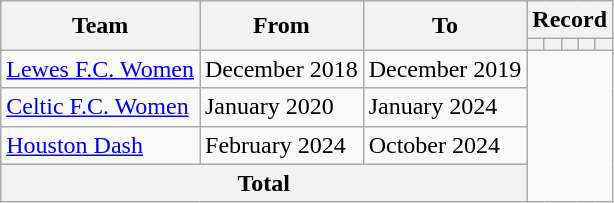<table class=wikitable style=text-align:center>
<tr>
<th rowspan="2">Team</th>
<th rowspan="2">From</th>
<th rowspan="2">To</th>
<th colspan="5">Record</th>
</tr>
<tr>
<th></th>
<th></th>
<th></th>
<th></th>
<th></th>
</tr>
<tr>
<td align=left><a href='#'>Lewes F.C. Women</a></td>
<td align=left>December 2018</td>
<td align=left>December 2019<br></td>
</tr>
<tr>
<td align=left><a href='#'>Celtic F.C. Women</a></td>
<td align=left>January 2020</td>
<td align=left>January 2024<br></td>
</tr>
<tr>
<td align=left><a href='#'>Houston Dash</a></td>
<td align=left>February 2024</td>
<td align=left>October 2024<br></td>
</tr>
<tr>
<th colspan="3">Total<br></th>
</tr>
</table>
